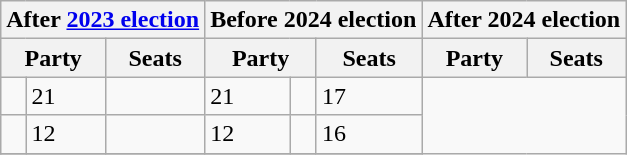<table class="wikitable">
<tr>
<th colspan="3">After <a href='#'>2023 election</a></th>
<th colspan="3">Before 2024 election</th>
<th colspan="3">After 2024 election</th>
</tr>
<tr>
<th colspan="2">Party</th>
<th>Seats</th>
<th colspan="2">Party</th>
<th>Seats</th>
<th colspan="2">Party</th>
<th>Seats</th>
</tr>
<tr>
<td></td>
<td>21</td>
<td></td>
<td>21</td>
<td></td>
<td>17</td>
</tr>
<tr>
<td></td>
<td>12</td>
<td></td>
<td>12</td>
<td></td>
<td>16</td>
</tr>
<tr>
</tr>
</table>
